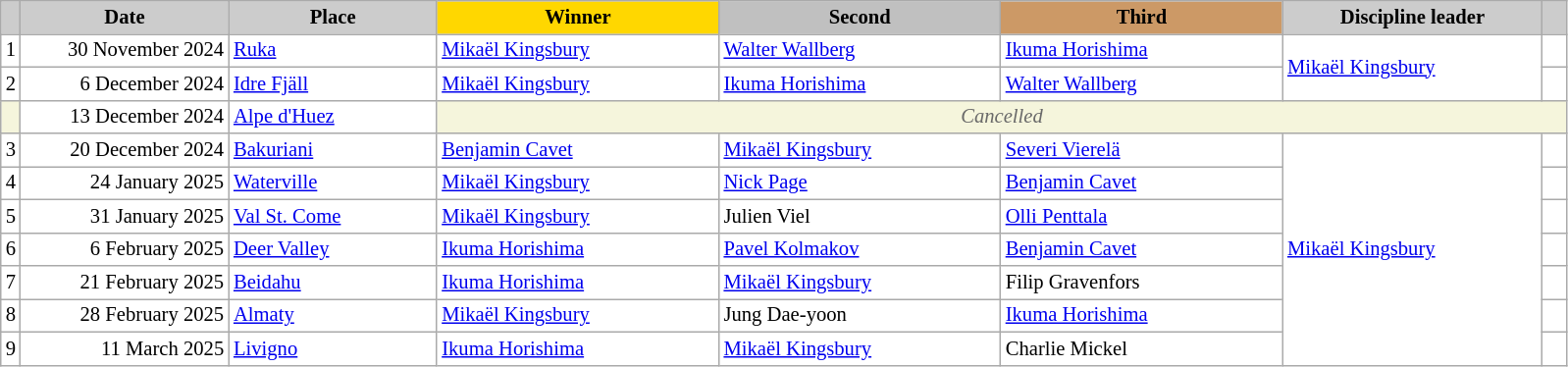<table class="wikitable plainrowheaders" style="background:#fff; font-size:86%; line-height:16px; border:grey solid 1px; border-collapse:collapse;">
<tr>
<th scope="col" style="background:#ccc; width=10 px;"></th>
<th scope="col" style="background:#ccc; width:135px;">Date</th>
<th scope="col" style="background:#ccc; width:135px;">Place</th>
<th scope="col" style="background:gold; width:185px;">Winner</th>
<th scope="col" style="background:silver; width:185px;">Second</th>
<th scope="col" style="background:#c96; width:185px;">Third</th>
<th scope="col" style="background:#ccc; width:170px;">Discipline leader</th>
<th scope="col" style="background:#ccc; width:10px;"></th>
</tr>
<tr>
<td align="center">1</td>
<td align="right">30 November 2024</td>
<td> <a href='#'>Ruka</a></td>
<td> <a href='#'>Mikaël Kingsbury</a></td>
<td> <a href='#'>Walter Wallberg</a></td>
<td> <a href='#'>Ikuma Horishima</a></td>
<td rowspan="2"> <a href='#'>Mikaël Kingsbury</a></td>
<td></td>
</tr>
<tr>
<td align="center">2</td>
<td align="right">6 December 2024</td>
<td> <a href='#'>Idre Fjäll</a></td>
<td> <a href='#'>Mikaël Kingsbury</a></td>
<td> <a href='#'>Ikuma Horishima</a></td>
<td> <a href='#'>Walter Wallberg</a></td>
<td></td>
</tr>
<tr>
<td bgcolor="F5F5DC" align="center"></td>
<td align="right">13 December 2024</td>
<td> <a href='#'>Alpe d'Huez</a></td>
<td colspan=5 align=center bgcolor="F5F5DC" style=color:#696969><em>Cancelled</em></td>
</tr>
<tr>
<td align="center">3</td>
<td align="right">20 December 2024</td>
<td> <a href='#'>Bakuriani</a></td>
<td> <a href='#'>Benjamin Cavet</a></td>
<td> <a href='#'>Mikaël Kingsbury</a></td>
<td> <a href='#'>Severi Vierelä</a></td>
<td rowspan="7"> <a href='#'>Mikaël Kingsbury</a></td>
<td></td>
</tr>
<tr>
<td align="center">4</td>
<td align="right">24 January 2025</td>
<td> <a href='#'>Waterville</a></td>
<td> <a href='#'>Mikaël Kingsbury</a></td>
<td> <a href='#'>Nick Page</a></td>
<td> <a href='#'>Benjamin Cavet</a></td>
<td></td>
</tr>
<tr>
<td align="center">5</td>
<td align="right">31 January 2025</td>
<td> <a href='#'>Val St. Come</a></td>
<td> <a href='#'>Mikaël Kingsbury</a></td>
<td> Julien Viel</td>
<td> <a href='#'>Olli Penttala</a></td>
<td></td>
</tr>
<tr>
<td align="center">6</td>
<td align="right">6 February 2025</td>
<td> <a href='#'>Deer Valley</a></td>
<td> <a href='#'>Ikuma Horishima</a></td>
<td> <a href='#'>Pavel Kolmakov</a></td>
<td> <a href='#'>Benjamin Cavet</a></td>
<td></td>
</tr>
<tr>
<td align="center">7</td>
<td align="right">21 February 2025</td>
<td> <a href='#'>Beidahu</a></td>
<td> <a href='#'>Ikuma Horishima</a></td>
<td> <a href='#'>Mikaël Kingsbury</a></td>
<td> Filip Gravenfors</td>
<td></td>
</tr>
<tr>
<td align="center">8</td>
<td align="right">28 February 2025</td>
<td> <a href='#'>Almaty</a></td>
<td> <a href='#'>Mikaël Kingsbury</a></td>
<td> Jung Dae-yoon</td>
<td> <a href='#'>Ikuma Horishima</a></td>
<td></td>
</tr>
<tr>
<td align="center">9</td>
<td align="right">11 March 2025</td>
<td> <a href='#'>Livigno</a></td>
<td> <a href='#'>Ikuma Horishima</a></td>
<td> <a href='#'>Mikaël Kingsbury</a></td>
<td> Charlie Mickel</td>
<td></td>
</tr>
</table>
